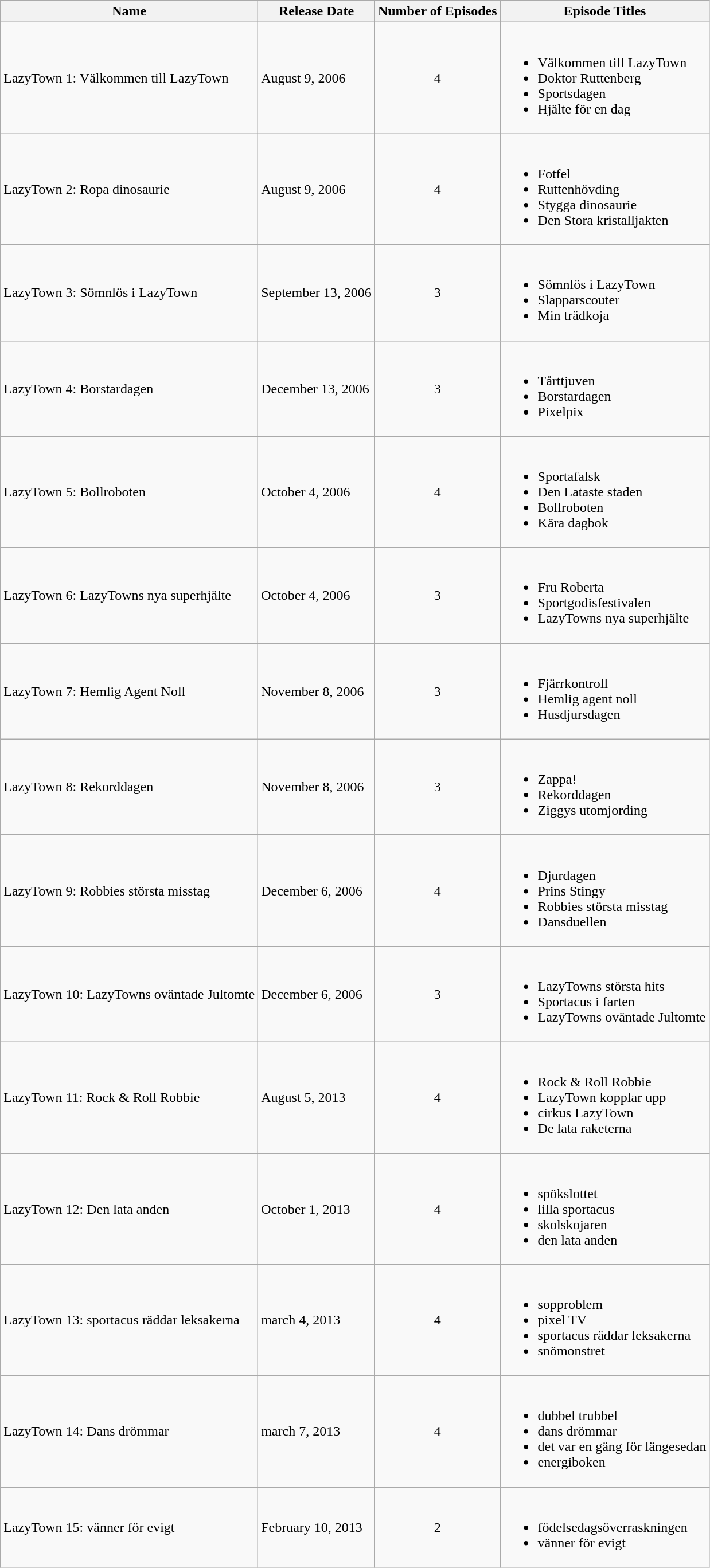<table class="wikitable">
<tr>
<th>Name</th>
<th>Release Date</th>
<th>Number of Episodes</th>
<th>Episode Titles</th>
</tr>
<tr>
<td>LazyTown 1: Välkommen till LazyTown</td>
<td>August 9, 2006</td>
<td align="center">4</td>
<td><br><ul><li>Välkommen till LazyTown</li><li>Doktor Ruttenberg</li><li>Sportsdagen</li><li>Hjälte för en dag</li></ul></td>
</tr>
<tr>
<td>LazyTown 2: Ropa dinosaurie</td>
<td>August 9, 2006</td>
<td align="center">4</td>
<td><br><ul><li>Fotfel</li><li>Ruttenhövding</li><li>Stygga dinosaurie</li><li>Den Stora kristalljakten</li></ul></td>
</tr>
<tr>
<td>LazyTown 3: Sömnlös i LazyTown</td>
<td>September 13, 2006</td>
<td align="center">3</td>
<td><br><ul><li>Sömnlös i LazyTown</li><li>Slapparscouter</li><li>Min trädkoja</li></ul></td>
</tr>
<tr>
<td>LazyTown 4: Borstardagen</td>
<td>December 13, 2006</td>
<td align="center">3</td>
<td><br><ul><li>Tårttjuven</li><li>Borstardagen</li><li>Pixelpix</li></ul></td>
</tr>
<tr>
<td>LazyTown 5: Bollroboten</td>
<td>October 4, 2006</td>
<td align="center">4</td>
<td><br><ul><li>Sportafalsk</li><li>Den Lataste staden</li><li>Bollroboten</li><li>Kära dagbok</li></ul></td>
</tr>
<tr>
<td>LazyTown 6: LazyTowns nya superhjälte</td>
<td>October 4, 2006</td>
<td align="center">3</td>
<td><br><ul><li>Fru Roberta</li><li>Sportgodisfestivalen</li><li>LazyTowns nya superhjälte</li></ul></td>
</tr>
<tr>
<td>LazyTown 7: Hemlig Agent Noll</td>
<td>November 8, 2006</td>
<td align="center">3</td>
<td><br><ul><li>Fjärrkontroll</li><li>Hemlig agent noll</li><li>Husdjursdagen</li></ul></td>
</tr>
<tr>
<td>LazyTown 8: Rekorddagen</td>
<td>November 8, 2006</td>
<td align="center">3</td>
<td><br><ul><li>Zappa!</li><li>Rekorddagen</li><li>Ziggys utomjording</li></ul></td>
</tr>
<tr>
<td>LazyTown 9: Robbies största misstag</td>
<td>December 6, 2006</td>
<td align="center">4</td>
<td><br><ul><li>Djurdagen</li><li>Prins Stingy</li><li>Robbies största misstag</li><li>Dansduellen</li></ul></td>
</tr>
<tr>
<td>LazyTown 10: LazyTowns oväntade Jultomte</td>
<td>December 6, 2006</td>
<td align="center">3</td>
<td><br><ul><li>LazyTowns största hits</li><li>Sportacus i farten</li><li>LazyTowns oväntade Jultomte</li></ul></td>
</tr>
<tr>
<td>LazyTown 11: Rock & Roll Robbie</td>
<td>August 5, 2013</td>
<td align="center">4</td>
<td><br><ul><li>Rock & Roll Robbie</li><li>LazyTown kopplar upp</li><li>cirkus LazyTown</li><li>De lata raketerna</li></ul></td>
</tr>
<tr>
<td>LazyTown 12: Den lata anden</td>
<td>October 1, 2013</td>
<td align="center">4</td>
<td><br><ul><li>spökslottet</li><li>lilla sportacus</li><li>skolskojaren</li><li>den lata anden</li></ul></td>
</tr>
<tr>
<td>LazyTown 13: sportacus räddar leksakerna</td>
<td>march 4, 2013</td>
<td align="center">4</td>
<td><br><ul><li>sopproblem</li><li>pixel TV</li><li>sportacus räddar leksakerna</li><li>snömonstret</li></ul></td>
</tr>
<tr>
<td>LazyTown 14: Dans drömmar</td>
<td>march 7, 2013</td>
<td align="center">4</td>
<td><br><ul><li>dubbel trubbel</li><li>dans drömmar</li><li>det var en gäng för längesedan</li><li>energiboken</li></ul></td>
</tr>
<tr>
<td>LazyTown 15: vänner för evigt</td>
<td>February 10, 2013</td>
<td align="center">2</td>
<td><br><ul><li>födelsedagsöverraskningen</li><li>vänner för evigt</li></ul></td>
</tr>
</table>
